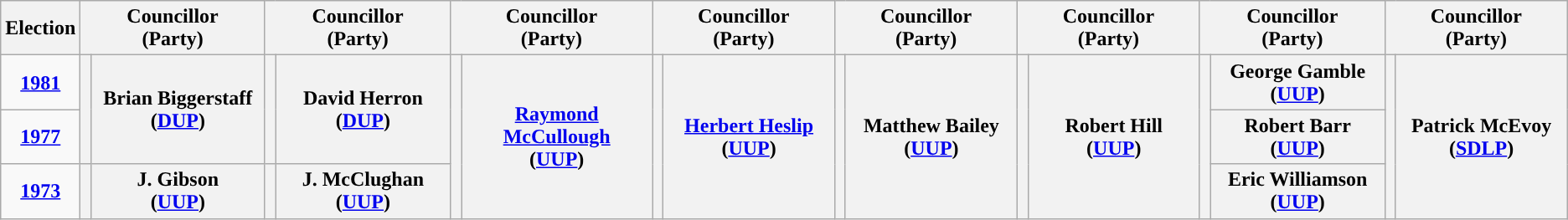<table class="wikitable" style="text-align:center">
<tr>
<th scope="col" width="50">Election</th>
<th scope="col" width="150" colspan = "2">Councillor<br> (Party)</th>
<th scope="col" width="150" colspan = "2">Councillor<br> (Party)</th>
<th scope="col" width="150" colspan = "2">Councillor<br> (Party)</th>
<th scope="col" width="150" colspan = "2">Councillor<br> (Party)</th>
<th scope="col" width="150" colspan = "2">Councillor<br> (Party)</th>
<th scope="col" width="150" colspan = "2">Councillor<br> (Party)</th>
<th scope="col" width="150" colspan = "2">Councillor<br> (Party)</th>
<th scope="col" width="150" colspan = "2">Councillor<br> (Party)</th>
</tr>
<tr>
<td><strong><a href='#'>1981</a></strong></td>
<th rowspan="2" width="1" style="background-color: "></th>
<th rowspan = "2">Brian Biggerstaff <br> (<a href='#'>DUP</a>)</th>
<th rowspan="2" width="1" style="background-color: "></th>
<th rowspan = "2">David Herron <br> (<a href='#'>DUP</a>)</th>
<th rowspan="3" width="1" style="background-color: "></th>
<th rowspan = "3"><a href='#'>Raymond McCullough</a> <br> (<a href='#'>UUP</a>)</th>
<th rowspan="3" width="1" style="background-color: "></th>
<th rowspan = "3"><a href='#'>Herbert Heslip</a> <br> (<a href='#'>UUP</a>)</th>
<th rowspan="3" width="1" style="background-color: "></th>
<th rowspan = "3">Matthew Bailey <br> (<a href='#'>UUP</a>)</th>
<th rowspan="3" width="1" style="background-color: "></th>
<th rowspan = "3">Robert Hill <br> (<a href='#'>UUP</a>)</th>
<th rowspan="3" width="1" style="background-color: "></th>
<th rowspan = "1">George Gamble <br> (<a href='#'>UUP</a>)</th>
<th rowspan="3" width="1" style="background-color: "></th>
<th rowspan = "3">Patrick McEvoy <br> (<a href='#'>SDLP</a>)</th>
</tr>
<tr>
<td><strong><a href='#'>1977</a></strong></td>
<th rowspan = "1">Robert Barr <br> (<a href='#'>UUP</a>)</th>
</tr>
<tr>
<td><strong><a href='#'>1973</a></strong></td>
<th rowspan="1" width="1" style="background-color: "></th>
<th rowspan = "1">J. Gibson <br> (<a href='#'>UUP</a>)</th>
<th rowspan="1" width="1" style="background-color: "></th>
<th rowspan = "1">J. McClughan <br> (<a href='#'>UUP</a>)</th>
<th rowspan = "1">Eric Williamson <br> (<a href='#'>UUP</a>)</th>
</tr>
</table>
